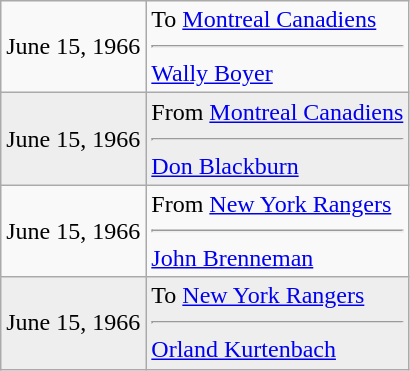<table class="wikitable">
<tr>
<td>June 15, 1966</td>
<td valign="top">To <a href='#'>Montreal Canadiens</a><hr><a href='#'>Wally Boyer</a></td>
</tr>
<tr bgcolor="#eeeeee">
<td>June 15, 1966</td>
<td valign="top">From <a href='#'>Montreal Canadiens</a><hr><a href='#'>Don Blackburn</a></td>
</tr>
<tr>
<td>June 15, 1966</td>
<td valign="top">From <a href='#'>New York Rangers</a><hr><a href='#'>John Brenneman</a></td>
</tr>
<tr bgcolor="#eeeeee">
<td>June 15, 1966</td>
<td valign="top">To <a href='#'>New York Rangers</a><hr><a href='#'>Orland Kurtenbach</a></td>
</tr>
</table>
